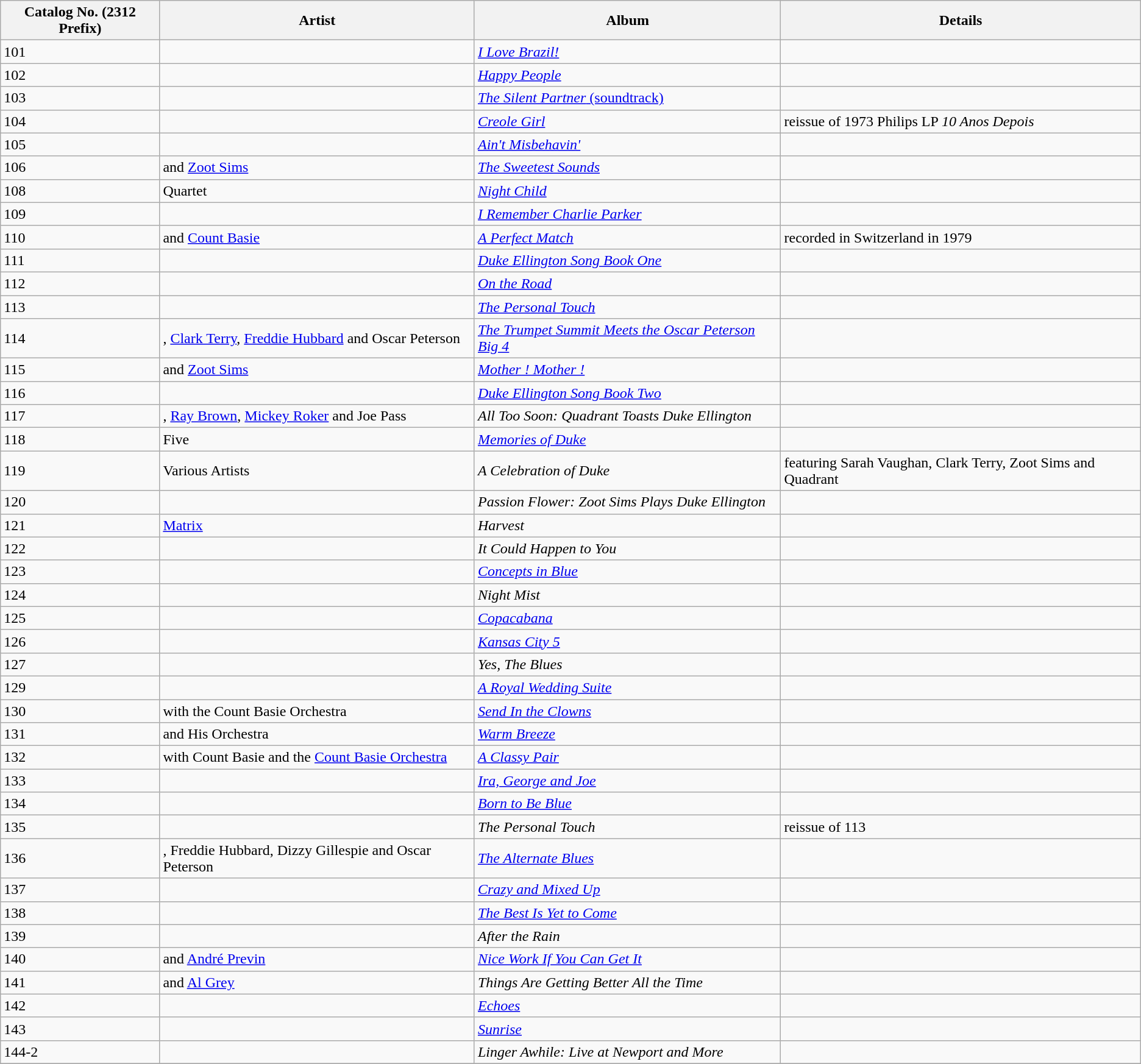<table class="wikitable sortable">
<tr>
<th>Catalog No. (2312 Prefix)</th>
<th>Artist</th>
<th>Album</th>
<th>Details</th>
</tr>
<tr>
<td>101</td>
<td></td>
<td><em><a href='#'>I Love Brazil!</a></em></td>
<td></td>
</tr>
<tr>
<td>102</td>
<td></td>
<td><em><a href='#'>Happy People</a></em></td>
<td></td>
</tr>
<tr>
<td>103</td>
<td></td>
<td><a href='#'><em>The Silent Partner</em> (soundtrack)</a></td>
<td></td>
</tr>
<tr>
<td>104</td>
<td></td>
<td><em><a href='#'>Creole Girl</a></em></td>
<td>reissue of 1973 Philips LP <em>10 Anos Depois</em></td>
</tr>
<tr>
<td>105</td>
<td></td>
<td><em><a href='#'>Ain't Misbehavin'</a></em></td>
<td></td>
</tr>
<tr>
<td>106</td>
<td> and <a href='#'>Zoot Sims</a></td>
<td><em><a href='#'>The Sweetest Sounds</a></em></td>
<td></td>
</tr>
<tr>
<td>108</td>
<td> Quartet</td>
<td><em><a href='#'>Night Child</a></em></td>
<td></td>
</tr>
<tr>
<td>109</td>
<td></td>
<td><em><a href='#'>I Remember Charlie Parker</a></em></td>
<td></td>
</tr>
<tr>
<td>110</td>
<td> and <a href='#'>Count Basie</a></td>
<td><em><a href='#'>A Perfect Match</a></em></td>
<td>recorded in Switzerland in 1979</td>
</tr>
<tr>
<td>111</td>
<td></td>
<td><em><a href='#'>Duke Ellington Song Book One</a></em></td>
<td></td>
</tr>
<tr>
<td>112</td>
<td></td>
<td><em><a href='#'>On the Road</a></em></td>
<td></td>
</tr>
<tr>
<td>113</td>
<td></td>
<td><em><a href='#'>The Personal Touch</a></em></td>
<td></td>
</tr>
<tr>
<td>114</td>
<td>, <a href='#'>Clark Terry</a>, <a href='#'>Freddie Hubbard</a> and Oscar Peterson</td>
<td><em><a href='#'>The Trumpet Summit Meets the Oscar Peterson Big 4</a></em></td>
<td></td>
</tr>
<tr>
<td>115</td>
<td> and <a href='#'>Zoot Sims</a></td>
<td><em><a href='#'>Mother ! Mother !</a></em></td>
<td></td>
</tr>
<tr>
<td>116</td>
<td></td>
<td><em><a href='#'>Duke Ellington Song Book Two</a></em></td>
<td></td>
</tr>
<tr>
<td>117</td>
<td>, <a href='#'>Ray Brown</a>, <a href='#'>Mickey Roker</a> and Joe Pass</td>
<td><em>All Too Soon: Quadrant Toasts Duke Ellington</em></td>
<td></td>
</tr>
<tr>
<td>118</td>
<td> Five</td>
<td><em><a href='#'>Memories of Duke</a></em></td>
<td></td>
</tr>
<tr>
<td>119</td>
<td>Various Artists</td>
<td><em>A Celebration of Duke</em></td>
<td>featuring Sarah Vaughan, Clark Terry, Zoot Sims and Quadrant</td>
</tr>
<tr>
<td>120</td>
<td></td>
<td><em>Passion Flower: Zoot Sims Plays Duke Ellington</em></td>
<td></td>
</tr>
<tr>
<td>121</td>
<td><a href='#'>Matrix</a></td>
<td><em>Harvest</em></td>
<td></td>
</tr>
<tr>
<td>122</td>
<td></td>
<td><em>It Could Happen to You</em></td>
<td></td>
</tr>
<tr>
<td>123</td>
<td></td>
<td><em><a href='#'>Concepts in Blue</a></em></td>
<td></td>
</tr>
<tr>
<td>124</td>
<td></td>
<td><em>Night Mist</em></td>
<td></td>
</tr>
<tr>
<td>125</td>
<td></td>
<td><em><a href='#'>Copacabana</a></em></td>
<td></td>
</tr>
<tr>
<td>126</td>
<td></td>
<td><em><a href='#'>Kansas City 5</a></em></td>
<td></td>
</tr>
<tr>
<td>127</td>
<td></td>
<td><em>Yes, The Blues</em></td>
<td></td>
</tr>
<tr>
<td>129</td>
<td></td>
<td><em><a href='#'>A Royal Wedding Suite</a></em></td>
<td></td>
</tr>
<tr>
<td>130</td>
<td> with the Count Basie Orchestra</td>
<td><em><a href='#'>Send In the Clowns</a></em></td>
<td></td>
</tr>
<tr>
<td>131</td>
<td> and His Orchestra</td>
<td><em><a href='#'>Warm Breeze</a></em></td>
<td></td>
</tr>
<tr>
<td>132</td>
<td> with Count Basie and the <a href='#'>Count Basie Orchestra</a></td>
<td><em><a href='#'>A Classy Pair</a></em></td>
<td></td>
</tr>
<tr>
<td>133</td>
<td></td>
<td><em><a href='#'>Ira, George and Joe</a></em></td>
<td></td>
</tr>
<tr>
<td>134</td>
<td></td>
<td><em><a href='#'>Born to Be Blue</a></em></td>
<td></td>
</tr>
<tr>
<td>135</td>
<td></td>
<td><em>The Personal Touch</em></td>
<td>reissue of 113</td>
</tr>
<tr>
<td>136</td>
<td>, Freddie Hubbard, Dizzy Gillespie and Oscar Peterson</td>
<td><em><a href='#'>The Alternate Blues</a></em></td>
<td></td>
</tr>
<tr>
<td>137</td>
<td></td>
<td><em><a href='#'>Crazy and Mixed Up</a></em></td>
<td></td>
</tr>
<tr>
<td>138</td>
<td></td>
<td><em><a href='#'>The Best Is Yet to Come</a></em></td>
<td></td>
</tr>
<tr>
<td>139</td>
<td></td>
<td><em>After the Rain</em></td>
<td></td>
</tr>
<tr>
<td>140</td>
<td> and <a href='#'>André Previn</a></td>
<td><em><a href='#'>Nice Work If You Can Get It</a></em></td>
<td></td>
</tr>
<tr>
<td>141</td>
<td> and <a href='#'>Al Grey</a></td>
<td><em>Things Are Getting Better All the Time</em></td>
<td></td>
</tr>
<tr>
<td>142</td>
<td></td>
<td><em><a href='#'>Echoes</a></em></td>
<td></td>
</tr>
<tr>
<td>143</td>
<td></td>
<td><em><a href='#'>Sunrise</a></em></td>
<td></td>
</tr>
<tr>
<td>144-2</td>
<td></td>
<td><em>Linger Awhile: Live at Newport and More</em></td>
<td></td>
</tr>
<tr>
</tr>
</table>
